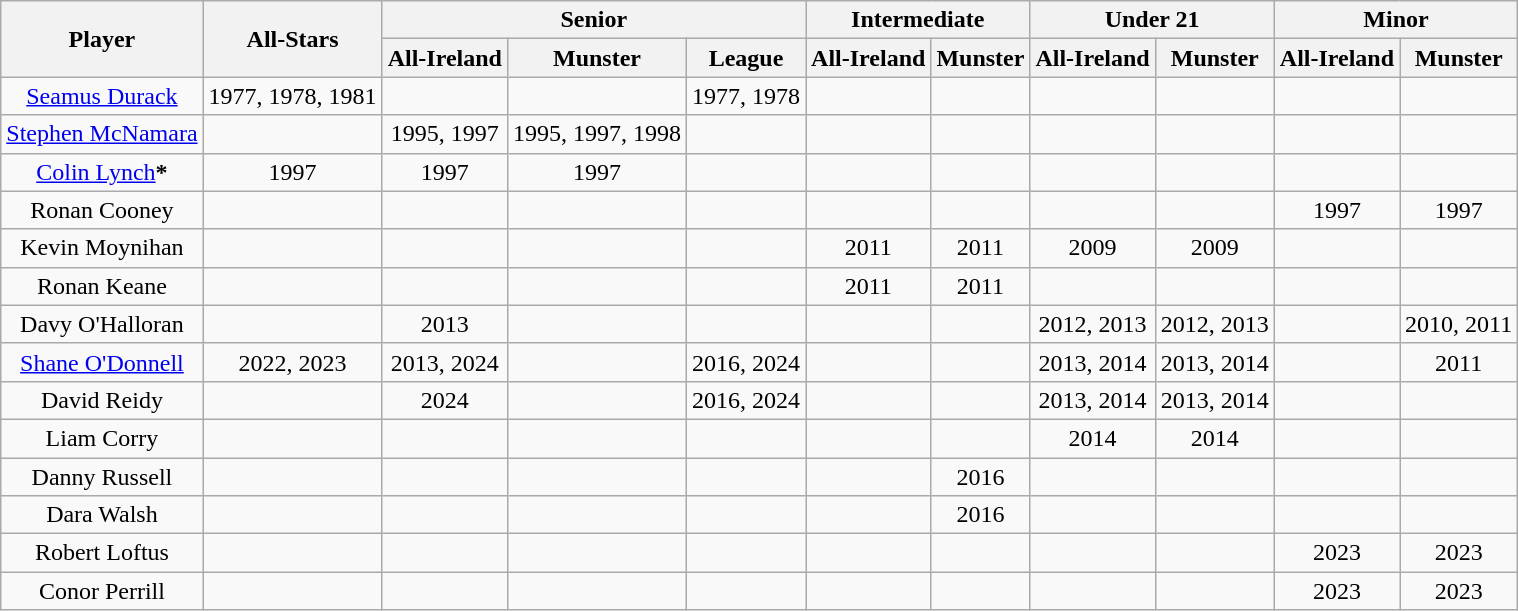<table class="wikitable" style="text-align: center">
<tr>
<th rowspan="2">Player</th>
<th rowspan="2">All-Stars</th>
<th colspan="3">Senior</th>
<th colspan="2">Intermediate</th>
<th colspan="2">Under 21</th>
<th colspan="2">Minor</th>
</tr>
<tr>
<th>All-Ireland</th>
<th>Munster</th>
<th>League</th>
<th>All-Ireland</th>
<th>Munster</th>
<th>All-Ireland</th>
<th>Munster</th>
<th>All-Ireland</th>
<th>Munster</th>
</tr>
<tr>
<td><a href='#'>Seamus Durack</a></td>
<td>1977, 1978, 1981</td>
<td></td>
<td></td>
<td>1977, 1978</td>
<td></td>
<td></td>
<td></td>
<td></td>
<td></td>
<td></td>
</tr>
<tr>
<td><a href='#'>Stephen McNamara</a></td>
<td></td>
<td>1995, 1997</td>
<td>1995, 1997, 1998</td>
<td></td>
<td></td>
<td></td>
<td></td>
<td></td>
<td></td>
<td></td>
</tr>
<tr>
<td><a href='#'>Colin Lynch</a><strong>*</strong></td>
<td>1997</td>
<td>1997</td>
<td>1997</td>
<td></td>
<td></td>
<td></td>
<td></td>
<td></td>
<td></td>
<td></td>
</tr>
<tr>
<td>Ronan Cooney</td>
<td></td>
<td></td>
<td></td>
<td></td>
<td></td>
<td></td>
<td></td>
<td></td>
<td>1997</td>
<td>1997</td>
</tr>
<tr>
<td>Kevin Moynihan</td>
<td></td>
<td></td>
<td></td>
<td></td>
<td>2011</td>
<td>2011</td>
<td>2009</td>
<td>2009</td>
<td></td>
<td></td>
</tr>
<tr>
<td>Ronan Keane</td>
<td></td>
<td></td>
<td></td>
<td></td>
<td>2011</td>
<td>2011</td>
<td></td>
<td></td>
<td></td>
<td></td>
</tr>
<tr>
<td>Davy O'Halloran</td>
<td></td>
<td>2013</td>
<td></td>
<td></td>
<td></td>
<td></td>
<td>2012, 2013</td>
<td>2012, 2013</td>
<td></td>
<td>2010, 2011</td>
</tr>
<tr>
<td><a href='#'>Shane O'Donnell</a></td>
<td>2022, 2023</td>
<td>2013, 2024</td>
<td></td>
<td>2016, 2024</td>
<td></td>
<td></td>
<td>2013, 2014</td>
<td>2013, 2014</td>
<td></td>
<td>2011</td>
</tr>
<tr>
<td>David Reidy</td>
<td></td>
<td>2024</td>
<td></td>
<td>2016, 2024</td>
<td></td>
<td></td>
<td>2013, 2014</td>
<td>2013, 2014</td>
<td></td>
<td></td>
</tr>
<tr>
<td>Liam Corry</td>
<td></td>
<td></td>
<td></td>
<td></td>
<td></td>
<td></td>
<td>2014</td>
<td>2014</td>
<td></td>
<td></td>
</tr>
<tr>
<td>Danny Russell</td>
<td></td>
<td></td>
<td></td>
<td></td>
<td></td>
<td>2016</td>
<td></td>
<td></td>
<td></td>
<td></td>
</tr>
<tr>
<td>Dara Walsh</td>
<td></td>
<td></td>
<td></td>
<td></td>
<td></td>
<td>2016</td>
<td></td>
<td></td>
<td></td>
<td></td>
</tr>
<tr>
<td>Robert Loftus</td>
<td></td>
<td></td>
<td></td>
<td></td>
<td></td>
<td></td>
<td></td>
<td></td>
<td>2023</td>
<td>2023</td>
</tr>
<tr>
<td>Conor Perrill</td>
<td></td>
<td></td>
<td></td>
<td></td>
<td></td>
<td></td>
<td></td>
<td></td>
<td>2023</td>
<td>2023</td>
</tr>
</table>
